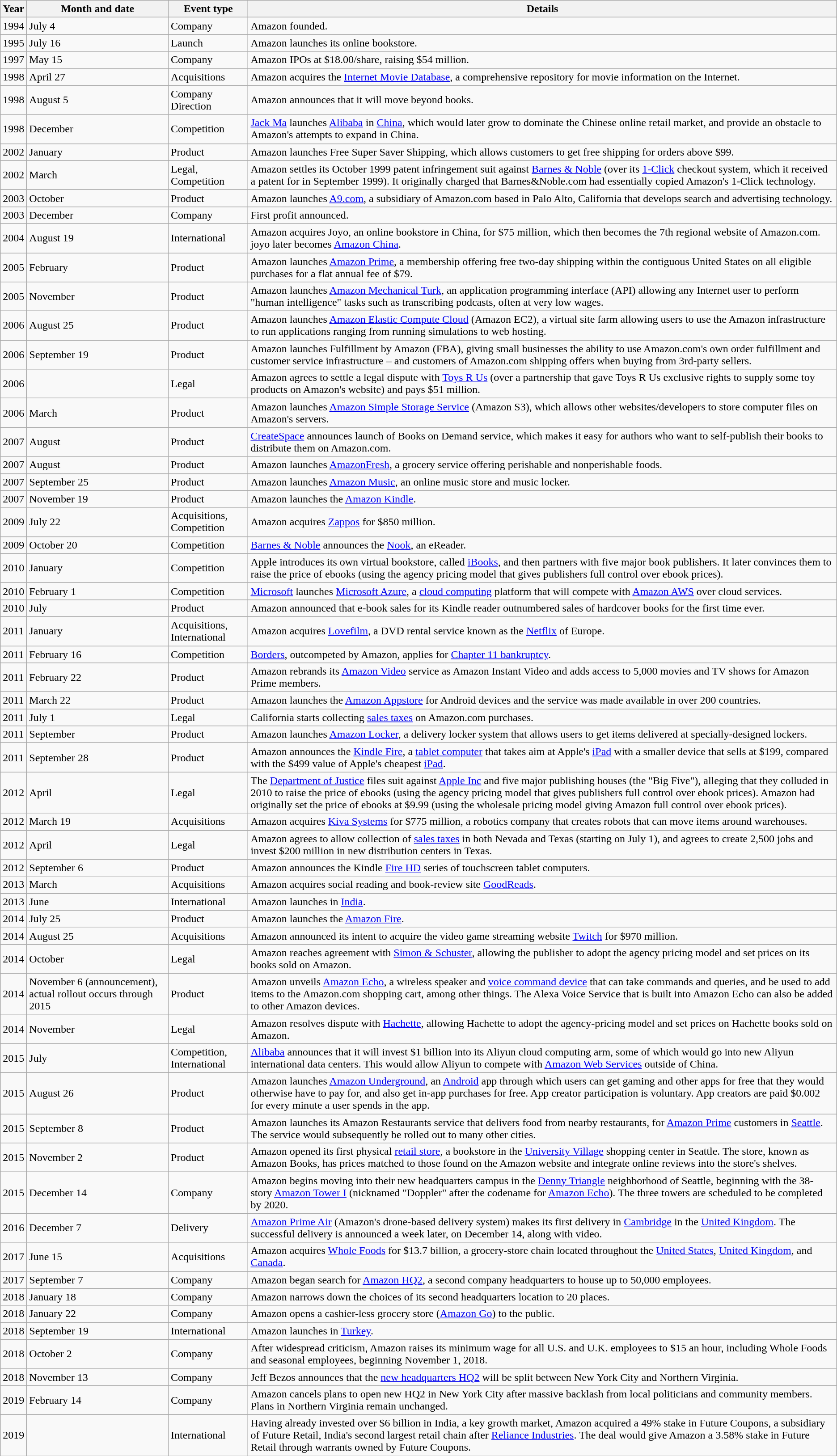<table class="wikitable sortable" border="1">
<tr>
<th>Year</th>
<th>Month and date</th>
<th>Event type</th>
<th>Details</th>
</tr>
<tr>
<td>1994</td>
<td>July 4</td>
<td>Company</td>
<td>Amazon founded.</td>
</tr>
<tr>
<td>1995</td>
<td>July 16</td>
<td>Launch</td>
<td>Amazon launches its online bookstore.</td>
</tr>
<tr>
<td>1997</td>
<td>May 15</td>
<td>Company</td>
<td>Amazon IPOs at $18.00/share, raising $54 million.</td>
</tr>
<tr>
<td>1998</td>
<td>April 27</td>
<td>Acquisitions</td>
<td>Amazon acquires the <a href='#'>Internet Movie Database</a>, a comprehensive repository for movie information on the Internet.</td>
</tr>
<tr>
<td>1998</td>
<td>August 5</td>
<td>Company Direction</td>
<td>Amazon announces that it will move beyond books.</td>
</tr>
<tr>
<td>1998</td>
<td>December</td>
<td>Competition</td>
<td><a href='#'>Jack Ma</a> launches <a href='#'>Alibaba</a> in <a href='#'>China</a>, which would later grow to dominate the Chinese online retail market, and provide an obstacle to Amazon's attempts to expand in China.</td>
</tr>
<tr>
<td>2002</td>
<td>January</td>
<td>Product</td>
<td>Amazon launches Free Super Saver Shipping, which allows customers to get free shipping for orders above $99.</td>
</tr>
<tr>
<td>2002</td>
<td>March</td>
<td>Legal, Competition</td>
<td>Amazon settles its October 1999 patent infringement suit against <a href='#'>Barnes & Noble</a> (over its <a href='#'>1-Click</a> checkout system, which it received a patent for in September 1999). It originally charged that Barnes&Noble.com had essentially copied Amazon's 1-Click technology.</td>
</tr>
<tr>
<td>2003</td>
<td>October</td>
<td>Product</td>
<td>Amazon launches <a href='#'>A9.com</a>, a subsidiary of Amazon.com based in Palo Alto, California that develops search and advertising technology.</td>
</tr>
<tr>
<td>2003</td>
<td>December</td>
<td>Company</td>
<td>First profit announced.</td>
</tr>
<tr>
<td>2004</td>
<td>August 19</td>
<td>International</td>
<td>Amazon acquires Joyo, an online bookstore in China, for $75 million, which then becomes the 7th regional website of Amazon.com. joyo later becomes <a href='#'>Amazon China</a>.</td>
</tr>
<tr>
<td>2005</td>
<td>February</td>
<td>Product</td>
<td>Amazon launches <a href='#'>Amazon Prime</a>, a membership offering free two-day shipping within the contiguous United States on all eligible purchases for a flat annual fee of $79.</td>
</tr>
<tr>
<td>2005</td>
<td>November</td>
<td>Product</td>
<td>Amazon launches <a href='#'>Amazon Mechanical Turk</a>, an application programming interface (API) allowing any Internet user to perform "human intelligence" tasks such as transcribing podcasts, often at very low wages.</td>
</tr>
<tr>
<td>2006</td>
<td>August 25</td>
<td>Product</td>
<td>Amazon launches <a href='#'>Amazon Elastic Compute Cloud</a> (Amazon EC2), a virtual site farm allowing users to use the Amazon infrastructure to run applications ranging from running simulations to web hosting.</td>
</tr>
<tr>
<td>2006</td>
<td>September 19</td>
<td>Product</td>
<td>Amazon launches Fulfillment by Amazon (FBA), giving small businesses the ability to use Amazon.com's own order fulfillment and customer service infrastructure – and customers of Amazon.com shipping offers when buying from 3rd-party sellers.</td>
</tr>
<tr>
<td>2006</td>
<td></td>
<td>Legal</td>
<td>Amazon agrees to settle a legal dispute with <a href='#'>Toys R Us</a> (over a partnership that gave Toys R Us exclusive rights to supply some toy products on Amazon's website) and pays $51 million.</td>
</tr>
<tr>
<td>2006</td>
<td>March</td>
<td>Product</td>
<td>Amazon launches <a href='#'>Amazon Simple Storage Service</a> (Amazon S3), which allows other websites/developers to store computer files on Amazon's servers.</td>
</tr>
<tr>
<td>2007</td>
<td>August</td>
<td>Product</td>
<td><a href='#'>CreateSpace</a> announces launch of Books on Demand service, which makes it easy for authors who want to self-publish their books to distribute them on Amazon.com.</td>
</tr>
<tr>
<td>2007</td>
<td>August</td>
<td>Product</td>
<td>Amazon launches <a href='#'>AmazonFresh</a>, a grocery service offering perishable and nonperishable foods.</td>
</tr>
<tr>
<td>2007</td>
<td>September 25</td>
<td>Product</td>
<td>Amazon launches <a href='#'>Amazon Music</a>, an online music store and music locker.</td>
</tr>
<tr>
<td>2007</td>
<td>November 19</td>
<td>Product</td>
<td>Amazon launches the <a href='#'>Amazon Kindle</a>.</td>
</tr>
<tr>
<td>2009</td>
<td>July 22</td>
<td>Acquisitions, Competition</td>
<td>Amazon acquires <a href='#'>Zappos</a> for $850 million.</td>
</tr>
<tr>
<td>2009</td>
<td>October 20</td>
<td>Competition</td>
<td><a href='#'>Barnes & Noble</a> announces the <a href='#'>Nook</a>, an eReader.</td>
</tr>
<tr>
<td>2010</td>
<td>January</td>
<td>Competition</td>
<td>Apple introduces its own virtual bookstore, called <a href='#'>iBooks</a>, and then partners with five major book publishers. It later convinces them to raise the price of ebooks (using the agency pricing model that gives publishers full control over ebook prices).</td>
</tr>
<tr>
<td>2010</td>
<td>February 1</td>
<td>Competition</td>
<td><a href='#'>Microsoft</a> launches <a href='#'>Microsoft Azure</a>, a <a href='#'>cloud computing</a> platform that will compete with <a href='#'>Amazon AWS</a> over cloud services.</td>
</tr>
<tr>
<td>2010</td>
<td>July</td>
<td>Product</td>
<td>Amazon announced that e-book sales for its Kindle reader outnumbered sales of hardcover books for the first time ever.</td>
</tr>
<tr>
<td>2011</td>
<td>January</td>
<td>Acquisitions, International</td>
<td>Amazon acquires <a href='#'>Lovefilm</a>, a DVD rental service known as the <a href='#'>Netflix</a> of Europe.</td>
</tr>
<tr>
<td>2011</td>
<td>February 16</td>
<td>Competition</td>
<td><a href='#'>Borders</a>, outcompeted by Amazon, applies for <a href='#'>Chapter 11 bankruptcy</a>.</td>
</tr>
<tr>
<td>2011</td>
<td>February 22</td>
<td>Product</td>
<td>Amazon rebrands its <a href='#'>Amazon Video</a> service as Amazon Instant Video and adds access to 5,000 movies and TV shows for Amazon Prime members.</td>
</tr>
<tr>
<td>2011</td>
<td>March 22</td>
<td>Product</td>
<td>Amazon launches the <a href='#'>Amazon Appstore</a> for Android devices and the service was made available in over 200 countries.</td>
</tr>
<tr>
<td>2011</td>
<td>July 1</td>
<td>Legal</td>
<td>California starts collecting <a href='#'>sales taxes</a> on Amazon.com purchases.</td>
</tr>
<tr>
<td>2011</td>
<td>September</td>
<td>Product</td>
<td>Amazon launches <a href='#'>Amazon Locker</a>, a delivery locker system that allows users to get items delivered at specially-designed lockers.</td>
</tr>
<tr>
<td>2011</td>
<td>September 28</td>
<td>Product</td>
<td>Amazon announces the <a href='#'>Kindle Fire</a>, a <a href='#'>tablet computer</a> that takes aim at Apple's <a href='#'>iPad</a> with a smaller device that sells at $199, compared with the $499 value of Apple's cheapest <a href='#'>iPad</a>.</td>
</tr>
<tr>
<td>2012</td>
<td>April</td>
<td>Legal</td>
<td>The <a href='#'>Department of Justice</a> files suit against <a href='#'>Apple Inc</a> and five major publishing houses (the "Big Five"), alleging that they colluded in 2010 to raise the price of ebooks (using the agency pricing model that gives publishers full control over ebook prices). Amazon had originally set the price of ebooks at $9.99 (using the wholesale pricing model giving Amazon full control over ebook prices).</td>
</tr>
<tr>
<td>2012</td>
<td>March 19</td>
<td>Acquisitions</td>
<td>Amazon acquires <a href='#'>Kiva Systems</a> for $775 million, a robotics company that creates robots that can move items around warehouses.</td>
</tr>
<tr>
<td>2012</td>
<td>April</td>
<td>Legal</td>
<td>Amazon agrees to allow collection of <a href='#'>sales taxes</a> in both Nevada and Texas (starting on July 1), and agrees to create 2,500 jobs and invest $200 million in new distribution centers in Texas.</td>
</tr>
<tr>
<td>2012</td>
<td>September 6</td>
<td>Product</td>
<td>Amazon announces the Kindle <a href='#'>Fire HD</a> series of touchscreen tablet computers.</td>
</tr>
<tr>
<td>2013</td>
<td>March</td>
<td>Acquisitions</td>
<td>Amazon acquires social reading and book-review site <a href='#'>GoodReads</a>.</td>
</tr>
<tr>
<td>2013</td>
<td>June</td>
<td>International</td>
<td>Amazon launches in <a href='#'>India</a>.</td>
</tr>
<tr>
<td>2014</td>
<td>July 25</td>
<td>Product</td>
<td>Amazon launches the <a href='#'>Amazon Fire</a>.</td>
</tr>
<tr>
<td>2014</td>
<td>August 25</td>
<td>Acquisitions</td>
<td>Amazon announced its intent to acquire the video game streaming website <a href='#'>Twitch</a> for $970 million.</td>
</tr>
<tr>
<td>2014</td>
<td>October</td>
<td>Legal</td>
<td>Amazon reaches agreement with <a href='#'>Simon & Schuster</a>, allowing the publisher to adopt the agency pricing model and set prices on its books sold on Amazon.</td>
</tr>
<tr>
<td>2014</td>
<td>November 6 (announcement), actual rollout occurs through 2015</td>
<td>Product</td>
<td>Amazon unveils <a href='#'>Amazon Echo</a>, a wireless speaker and <a href='#'>voice command device</a> that can take commands and queries, and be used to add items to the Amazon.com shopping cart, among other things. The Alexa Voice Service that is built into Amazon Echo can also be added to other Amazon devices.</td>
</tr>
<tr>
<td>2014</td>
<td>November</td>
<td>Legal</td>
<td>Amazon resolves dispute with <a href='#'>Hachette</a>, allowing Hachette to adopt the agency-pricing model and set prices on Hachette books sold on Amazon.</td>
</tr>
<tr>
<td>2015</td>
<td>July</td>
<td>Competition, International</td>
<td><a href='#'>Alibaba</a> announces that it will invest $1 billion into its Aliyun cloud computing arm, some of which would go into new Aliyun international data centers. This would allow Aliyun to compete with <a href='#'>Amazon Web Services</a> outside of China.</td>
</tr>
<tr>
<td>2015</td>
<td>August 26</td>
<td>Product</td>
<td>Amazon launches <a href='#'>Amazon Underground</a>, an <a href='#'>Android</a> app through which users can get gaming and other apps for free that they would otherwise have to pay for, and also get in-app purchases for free. App creator participation is voluntary. App creators are paid $0.002 for every minute a user spends in the app.</td>
</tr>
<tr>
<td>2015</td>
<td>September 8</td>
<td>Product</td>
<td>Amazon launches its Amazon Restaurants service that delivers food from nearby restaurants, for <a href='#'>Amazon Prime</a> customers in <a href='#'>Seattle</a>. The service would subsequently be rolled out to many other cities.</td>
</tr>
<tr>
<td>2015</td>
<td>November 2</td>
<td>Product</td>
<td>Amazon opened its first physical <a href='#'>retail store</a>, a bookstore in the <a href='#'>University Village</a> shopping center in Seattle. The store, known as Amazon Books, has prices matched to those found on the Amazon website and integrate online reviews into the store's shelves.</td>
</tr>
<tr>
<td>2015</td>
<td>December 14</td>
<td>Company</td>
<td>Amazon begins moving into their new headquarters campus in the <a href='#'>Denny Triangle</a> neighborhood of Seattle, beginning with the 38-story <a href='#'>Amazon Tower I</a> (nicknamed "Doppler" after the codename for <a href='#'>Amazon Echo</a>). The three towers are scheduled to be completed by 2020.</td>
</tr>
<tr>
<td>2016</td>
<td>December 7</td>
<td>Delivery</td>
<td><a href='#'>Amazon Prime Air</a> (Amazon's drone-based delivery system) makes its first delivery in <a href='#'>Cambridge</a> in the <a href='#'>United Kingdom</a>. The successful delivery is announced a week later, on December 14, along with video.</td>
</tr>
<tr>
<td>2017</td>
<td>June 15</td>
<td>Acquisitions</td>
<td>Amazon acquires <a href='#'>Whole Foods</a> for $13.7 billion, a grocery-store chain located throughout the <a href='#'>United States</a>, <a href='#'>United Kingdom</a>, and <a href='#'>Canada</a>.</td>
</tr>
<tr>
<td>2017</td>
<td>September 7</td>
<td>Company</td>
<td>Amazon began search for <a href='#'>Amazon HQ2</a>, a second company headquarters to house up to 50,000 employees.</td>
</tr>
<tr>
<td>2018</td>
<td>January 18</td>
<td>Company</td>
<td>Amazon narrows down the choices of its second headquarters location to 20 places.</td>
</tr>
<tr>
<td>2018</td>
<td>January 22</td>
<td>Company</td>
<td>Amazon opens a cashier-less grocery store (<a href='#'>Amazon Go</a>) to the public.</td>
</tr>
<tr>
<td>2018</td>
<td>September 19</td>
<td>International</td>
<td>Amazon launches in <a href='#'>Turkey</a>.</td>
</tr>
<tr>
<td>2018</td>
<td>October 2</td>
<td>Company</td>
<td>After widespread criticism, Amazon raises its minimum wage for all U.S. and U.K. employees to $15 an hour, including Whole Foods and seasonal employees, beginning November 1, 2018.</td>
</tr>
<tr>
<td>2018</td>
<td>November 13</td>
<td>Company</td>
<td>Jeff Bezos announces that the <a href='#'>new headquarters HQ2</a> will be split between New York City and Northern Virginia.</td>
</tr>
<tr>
<td>2019</td>
<td>February 14</td>
<td>Company</td>
<td>Amazon cancels plans to open new HQ2 in New York City after massive backlash from local politicians and community members. Plans in Northern Virginia remain unchanged.</td>
</tr>
<tr>
<td>2019</td>
<td></td>
<td>International</td>
<td>Having already invested over $6 billion in India, a key growth market, Amazon acquired a 49% stake in Future Coupons, a subsidiary of Future Retail, India's second largest retail chain after <a href='#'>Reliance Industries</a>. The deal would give Amazon a 3.58% stake in Future Retail through warrants owned by Future Coupons.</td>
</tr>
</table>
